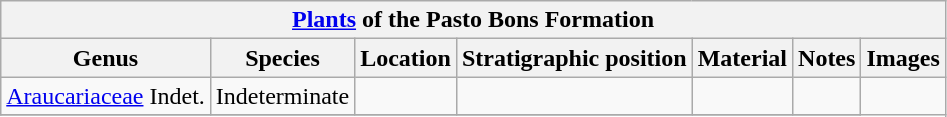<table class="wikitable" align="center">
<tr>
<th colspan="7" align="center"><a href='#'>Plants</a> of the Pasto Bons Formation</th>
</tr>
<tr>
<th>Genus</th>
<th>Species</th>
<th>Location</th>
<th>Stratigraphic position</th>
<th>Material</th>
<th>Notes</th>
<th>Images</th>
</tr>
<tr>
<td><a href='#'>Araucariaceae</a> Indet.</td>
<td>Indeterminate</td>
<td></td>
<td></td>
<td></td>
<td></td>
</tr>
<tr>
</tr>
</table>
